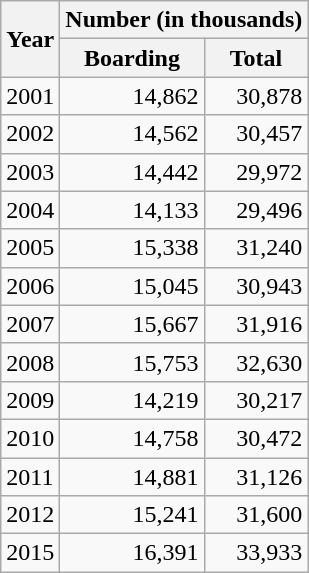<table class=wikitable>
<tr>
<th rowspan=2>Year</th>
<th colspan=2>Number (in thousands)</th>
</tr>
<tr>
<th>Boarding</th>
<th>Total</th>
</tr>
<tr>
<td>2001</td>
<td align=right>14,862</td>
<td align=right>30,878</td>
</tr>
<tr>
<td>2002</td>
<td align=right>14,562</td>
<td align=right>30,457</td>
</tr>
<tr>
<td>2003</td>
<td align=right>14,442</td>
<td align=right>29,972</td>
</tr>
<tr>
<td>2004</td>
<td align=right>14,133</td>
<td align=right>29,496</td>
</tr>
<tr>
<td>2005</td>
<td align=right>15,338</td>
<td align=right>31,240</td>
</tr>
<tr>
<td>2006</td>
<td align=right>15,045</td>
<td align=right>30,943</td>
</tr>
<tr>
<td>2007</td>
<td align=right>15,667</td>
<td align=right>31,916</td>
</tr>
<tr>
<td>2008</td>
<td align=right>15,753</td>
<td align=right>32,630</td>
</tr>
<tr>
<td>2009</td>
<td align=right>14,219</td>
<td align=right>30,217</td>
</tr>
<tr>
<td>2010</td>
<td align=right>14,758</td>
<td align=right>30,472</td>
</tr>
<tr>
<td>2011</td>
<td align=right>14,881</td>
<td align=right>31,126</td>
</tr>
<tr>
<td>2012</td>
<td align=right>15,241</td>
<td align=right>31,600</td>
</tr>
<tr>
<td>2015</td>
<td align=right>16,391</td>
<td align=right>33,933</td>
</tr>
</table>
